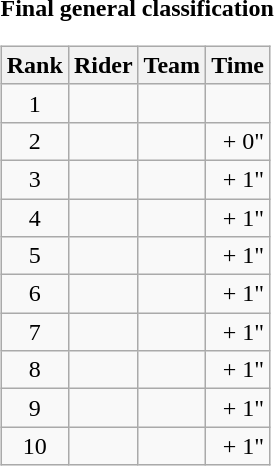<table>
<tr>
<td><strong>Final general classification</strong><br><table class="wikitable">
<tr>
<th scope="col">Rank</th>
<th scope="col">Rider</th>
<th scope="col">Team</th>
<th scope="col">Time</th>
</tr>
<tr>
<td style="text-align:center;">1</td>
<td></td>
<td></td>
<td style="text-align:right;"></td>
</tr>
<tr>
<td style="text-align:center;">2</td>
<td></td>
<td></td>
<td style="text-align:right;">+ 0"</td>
</tr>
<tr>
<td style="text-align:center;">3</td>
<td></td>
<td></td>
<td style="text-align:right;">+ 1"</td>
</tr>
<tr>
<td style="text-align:center;">4</td>
<td></td>
<td></td>
<td style="text-align:right;">+ 1"</td>
</tr>
<tr>
<td style="text-align:center;">5</td>
<td></td>
<td></td>
<td style="text-align:right;">+ 1"</td>
</tr>
<tr>
<td style="text-align:center;">6</td>
<td></td>
<td></td>
<td style="text-align:right;">+ 1"</td>
</tr>
<tr>
<td style="text-align:center;">7</td>
<td></td>
<td></td>
<td style="text-align:right;">+ 1"</td>
</tr>
<tr>
<td style="text-align:center;">8</td>
<td></td>
<td></td>
<td style="text-align:right;">+ 1"</td>
</tr>
<tr>
<td style="text-align:center;">9</td>
<td></td>
<td></td>
<td style="text-align:right;">+ 1"</td>
</tr>
<tr>
<td style="text-align:center;">10</td>
<td></td>
<td></td>
<td style="text-align:right;">+ 1"</td>
</tr>
</table>
</td>
</tr>
</table>
